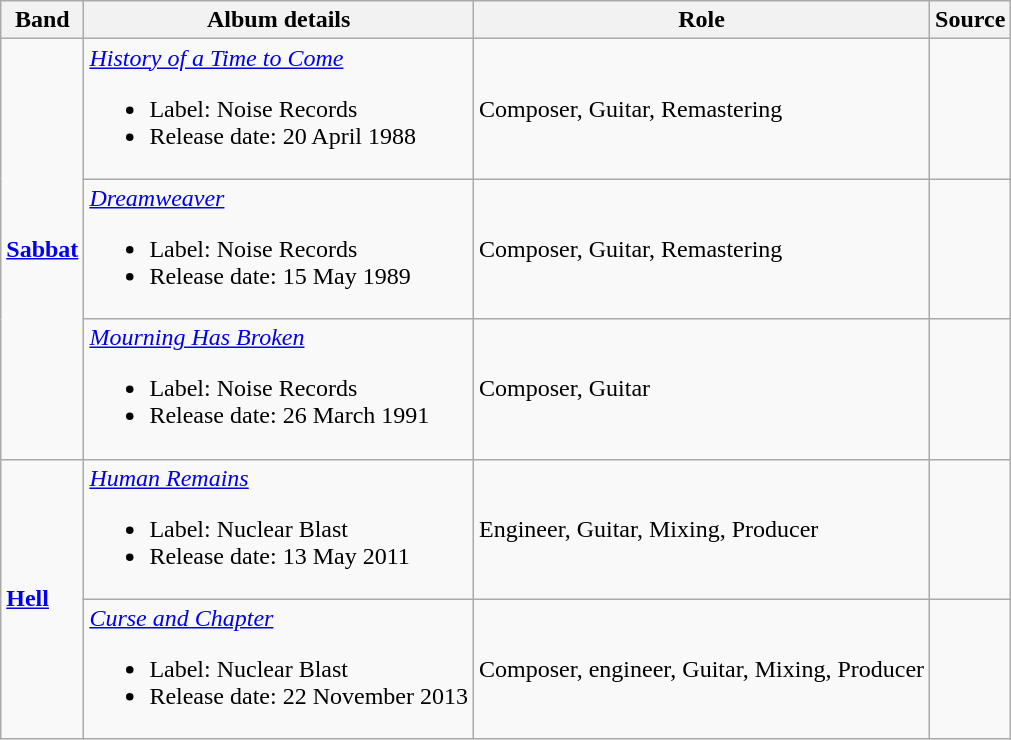<table class="wikitable">
<tr>
<th>Band</th>
<th>Album details</th>
<th>Role</th>
<th>Source</th>
</tr>
<tr>
<td rowspan=3><strong><a href='#'>Sabbat</a></strong></td>
<td><em><a href='#'>History of a Time to Come</a></em><br><ul><li>Label:  Noise Records</li><li>Release date: 20 April 1988</li></ul></td>
<td>Composer, Guitar, Remastering</td>
<td style="text-align:center;"></td>
</tr>
<tr>
<td><em><a href='#'>Dreamweaver</a></em><br><ul><li>Label:  Noise Records</li><li>Release date: 15 May 1989</li></ul></td>
<td>Composer, Guitar, Remastering</td>
<td style="text-align:center;"></td>
</tr>
<tr>
<td><em><a href='#'>Mourning Has Broken</a></em><br><ul><li>Label:  Noise Records</li><li>Release date: 26 March 1991</li></ul></td>
<td>Composer, Guitar</td>
<td style="text-align:center;"></td>
</tr>
<tr>
<td rowspan=2><strong><a href='#'>Hell</a></strong></td>
<td><em><a href='#'>Human Remains</a></em><br><ul><li>Label:  Nuclear Blast</li><li>Release date: 13 May 2011</li></ul></td>
<td>Engineer, Guitar, Mixing, Producer</td>
<td style="text-align:center;"></td>
</tr>
<tr>
<td><em><a href='#'>Curse and Chapter</a></em><br><ul><li>Label:  Nuclear Blast</li><li>Release date: 22 November 2013</li></ul></td>
<td>Composer, engineer, Guitar, Mixing, Producer</td>
<td style="text-align:center;"></td>
</tr>
</table>
